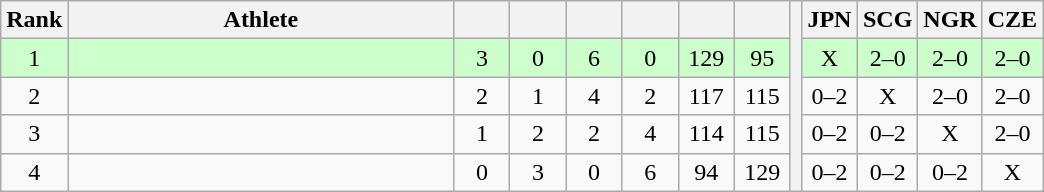<table class="wikitable" style="text-align:center">
<tr>
<th>Rank</th>
<th width=250>Athlete</th>
<th width=30></th>
<th width=30></th>
<th width=30></th>
<th width=30></th>
<th width=30></th>
<th width=30></th>
<th rowspan=5></th>
<th width=30>JPN</th>
<th width=30>SCG</th>
<th width=30>NGR</th>
<th width=30>CZE</th>
</tr>
<tr style="background-color:#ccffcc;">
<td>1</td>
<td align=left></td>
<td>3</td>
<td>0</td>
<td>6</td>
<td>0</td>
<td>129</td>
<td>95</td>
<td>X</td>
<td>2–0</td>
<td>2–0</td>
<td>2–0</td>
</tr>
<tr>
<td>2</td>
<td align=left></td>
<td>2</td>
<td>1</td>
<td>4</td>
<td>2</td>
<td>117</td>
<td>115</td>
<td>0–2</td>
<td>X</td>
<td>2–0</td>
<td>2–0</td>
</tr>
<tr>
<td>3</td>
<td align=left></td>
<td>1</td>
<td>2</td>
<td>2</td>
<td>4</td>
<td>114</td>
<td>115</td>
<td>0–2</td>
<td>0–2</td>
<td>X</td>
<td>2–0</td>
</tr>
<tr>
<td>4</td>
<td align=left></td>
<td>0</td>
<td>3</td>
<td>0</td>
<td>6</td>
<td>94</td>
<td>129</td>
<td>0–2</td>
<td>0–2</td>
<td>0–2</td>
<td>X</td>
</tr>
</table>
